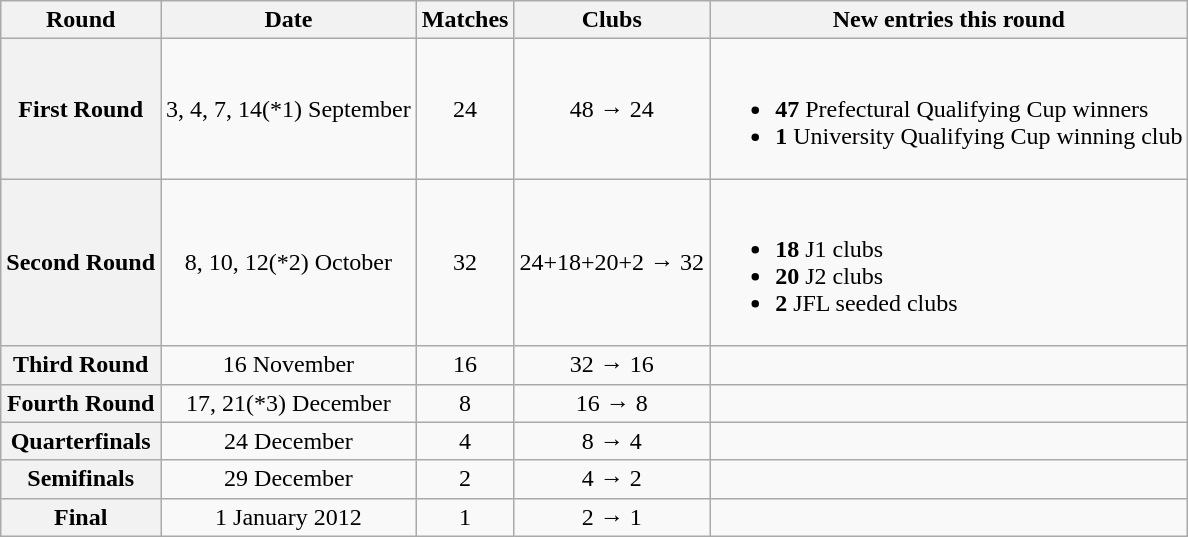<table class="wikitable" style="text-align: center">
<tr>
<th>Round</th>
<th>Date</th>
<th>Matches</th>
<th style="width:100px;">Clubs</th>
<th>New entries this round</th>
</tr>
<tr>
<th>First Round</th>
<td>3, 4, 7, 14(*1) September</td>
<td>24</td>
<td>48 → 24</td>
<td align=left><br><ul><li><strong>47</strong> Prefectural Qualifying Cup winners</li><li><strong>1</strong> University Qualifying Cup winning club</li></ul></td>
</tr>
<tr>
<th>Second Round</th>
<td>8, 10, 12(*2) October</td>
<td>32</td>
<td>24+18+20+2 → 32</td>
<td align=left><br><ul><li><strong>18</strong> J1 clubs</li><li><strong>20</strong> J2 clubs</li><li><strong>2</strong> JFL seeded clubs</li></ul></td>
</tr>
<tr>
<th>Third Round</th>
<td>16 November</td>
<td>16</td>
<td>32 → 16</td>
<td></td>
</tr>
<tr>
<th>Fourth Round</th>
<td>17, 21(*3) December</td>
<td>8</td>
<td>16 → 8</td>
<td></td>
</tr>
<tr>
<th>Quarterfinals</th>
<td>24 December</td>
<td>4</td>
<td>8 → 4</td>
<td></td>
</tr>
<tr>
<th>Semifinals</th>
<td>29 December</td>
<td>2</td>
<td>4 → 2</td>
<td></td>
</tr>
<tr>
<th>Final</th>
<td>1 January 2012</td>
<td>1</td>
<td>2 → 1</td>
<td></td>
</tr>
</table>
